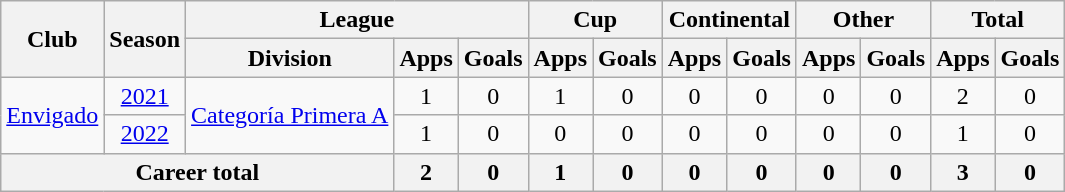<table class="wikitable" style="text-align: center">
<tr>
<th rowspan="2">Club</th>
<th rowspan="2">Season</th>
<th colspan="3">League</th>
<th colspan="2">Cup</th>
<th colspan="2">Continental</th>
<th colspan="2">Other</th>
<th colspan="2">Total</th>
</tr>
<tr>
<th>Division</th>
<th>Apps</th>
<th>Goals</th>
<th>Apps</th>
<th>Goals</th>
<th>Apps</th>
<th>Goals</th>
<th>Apps</th>
<th>Goals</th>
<th>Apps</th>
<th>Goals</th>
</tr>
<tr>
<td rowspan="2"><a href='#'>Envigado</a></td>
<td><a href='#'>2021</a></td>
<td rowspan="2"><a href='#'>Categoría Primera A</a></td>
<td>1</td>
<td>0</td>
<td>1</td>
<td>0</td>
<td>0</td>
<td>0</td>
<td>0</td>
<td>0</td>
<td>2</td>
<td>0</td>
</tr>
<tr>
<td><a href='#'>2022</a></td>
<td>1</td>
<td>0</td>
<td>0</td>
<td>0</td>
<td>0</td>
<td>0</td>
<td>0</td>
<td>0</td>
<td>1</td>
<td>0</td>
</tr>
<tr>
<th colspan="3"><strong>Career total</strong></th>
<th>2</th>
<th>0</th>
<th>1</th>
<th>0</th>
<th>0</th>
<th>0</th>
<th>0</th>
<th>0</th>
<th>3</th>
<th>0</th>
</tr>
</table>
